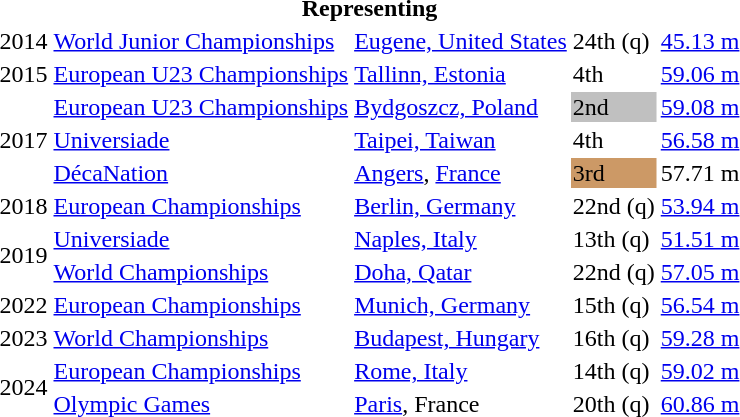<table>
<tr>
<th colspan="5">Representing </th>
</tr>
<tr>
<td>2014</td>
<td><a href='#'>World Junior Championships</a></td>
<td><a href='#'>Eugene, United States</a></td>
<td>24th (q)</td>
<td><a href='#'>45.13 m</a></td>
</tr>
<tr>
<td>2015</td>
<td><a href='#'>European U23 Championships</a></td>
<td><a href='#'>Tallinn, Estonia</a></td>
<td>4th</td>
<td><a href='#'>59.06 m</a></td>
</tr>
<tr>
<td rowspan=3>2017</td>
<td><a href='#'>European U23 Championships</a></td>
<td><a href='#'>Bydgoszcz, Poland</a></td>
<td bgcolor=silver>2nd</td>
<td><a href='#'>59.08 m</a></td>
</tr>
<tr>
<td><a href='#'>Universiade</a></td>
<td><a href='#'>Taipei, Taiwan</a></td>
<td>4th</td>
<td><a href='#'>56.58 m</a></td>
</tr>
<tr>
<td><a href='#'>DécaNation</a></td>
<td><a href='#'>Angers</a>, <a href='#'>France</a></td>
<td bgcolor="cc9966">3rd</td>
<td>57.71 m</td>
</tr>
<tr>
<td>2018</td>
<td><a href='#'>European Championships</a></td>
<td><a href='#'>Berlin, Germany</a></td>
<td>22nd (q)</td>
<td><a href='#'>53.94 m</a></td>
</tr>
<tr>
<td rowspan=2>2019</td>
<td><a href='#'>Universiade</a></td>
<td><a href='#'>Naples, Italy</a></td>
<td>13th (q)</td>
<td><a href='#'>51.51 m</a></td>
</tr>
<tr>
<td><a href='#'>World Championships</a></td>
<td><a href='#'>Doha, Qatar</a></td>
<td>22nd (q)</td>
<td><a href='#'>57.05 m</a></td>
</tr>
<tr>
<td>2022</td>
<td><a href='#'>European Championships</a></td>
<td><a href='#'>Munich, Germany</a></td>
<td>15th (q)</td>
<td><a href='#'>56.54 m</a></td>
</tr>
<tr>
<td>2023</td>
<td><a href='#'>World Championships</a></td>
<td><a href='#'>Budapest, Hungary</a></td>
<td>16th (q)</td>
<td><a href='#'>59.28 m</a></td>
</tr>
<tr>
<td rowspan=2>2024</td>
<td><a href='#'>European Championships</a></td>
<td><a href='#'>Rome, Italy</a></td>
<td>14th (q)</td>
<td><a href='#'>59.02 m</a></td>
</tr>
<tr>
<td><a href='#'>Olympic Games</a></td>
<td><a href='#'>Paris</a>, France</td>
<td>20th (q)</td>
<td><a href='#'>60.86 m</a></td>
</tr>
</table>
